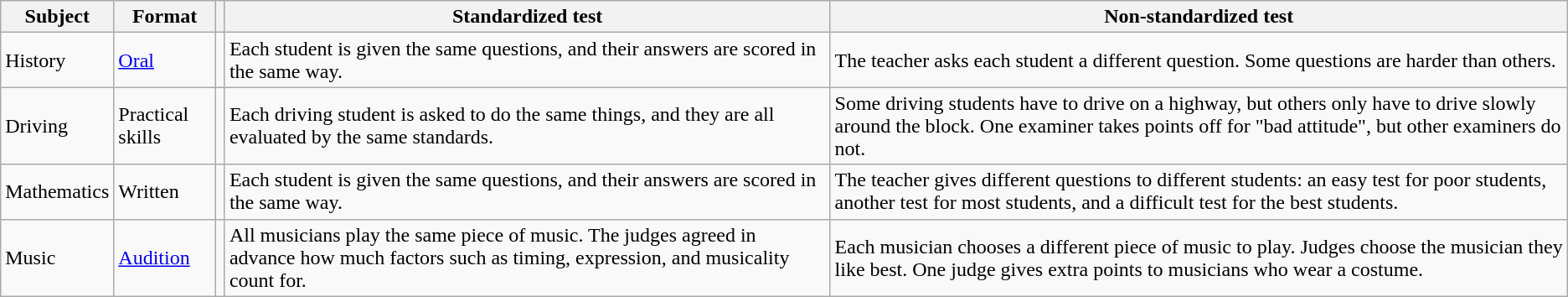<table class="wikitable">
<tr>
<th>Subject</th>
<th>Format</th>
<th></th>
<th>Standardized test</th>
<th>Non-standardized test</th>
</tr>
<tr>
<td>History</td>
<td><a href='#'>Oral</a></td>
<td></td>
<td>Each student is given the same questions, and their answers are scored in the same way.</td>
<td>The teacher asks each student a different question. Some questions are harder than others.</td>
</tr>
<tr>
<td>Driving</td>
<td>Practical skills</td>
<td></td>
<td>Each driving student is asked to do the same things, and they are all evaluated by the same standards.</td>
<td>Some driving students have to drive on a highway, but others only have to drive slowly around the block. One examiner takes points off for "bad attitude", but other examiners do not.</td>
</tr>
<tr>
<td>Mathematics</td>
<td>Written</td>
<td></td>
<td>Each student is given the same questions, and their answers are scored in the same way.</td>
<td>The teacher gives different questions to different students: an easy test for poor students, another test for most students, and a difficult test for the best students.</td>
</tr>
<tr>
<td>Music</td>
<td><a href='#'>Audition</a></td>
<td></td>
<td>All musicians play the same piece of music.  The judges agreed in advance how much factors such as timing, expression, and musicality count for.</td>
<td>Each musician chooses a different piece of music to play. Judges choose the musician they like best.  One judge gives extra points to musicians who wear a costume.</td>
</tr>
</table>
